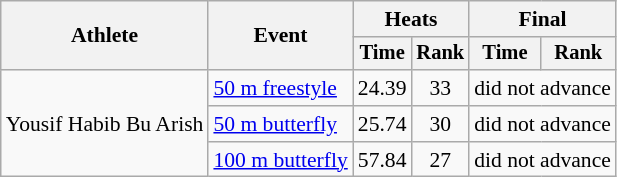<table class=wikitable style=font-size:90%;text-align:center>
<tr>
<th rowspan="2">Athlete</th>
<th rowspan="2">Event</th>
<th colspan="2">Heats</th>
<th colspan="2">Final</th>
</tr>
<tr style="font-size:95%">
<th>Time</th>
<th>Rank</th>
<th>Time</th>
<th>Rank</th>
</tr>
<tr>
<td align=left rowspan=3>Yousif Habib Bu Arish</td>
<td align=left><a href='#'>50 m freestyle</a></td>
<td>24.39</td>
<td>33</td>
<td colspan=2>did not advance</td>
</tr>
<tr>
<td align=left><a href='#'>50 m butterfly</a></td>
<td>25.74</td>
<td>30</td>
<td colspan=2>did not advance</td>
</tr>
<tr>
<td align=left><a href='#'>100 m butterfly</a></td>
<td>57.84</td>
<td>27</td>
<td colspan=2>did not advance</td>
</tr>
</table>
